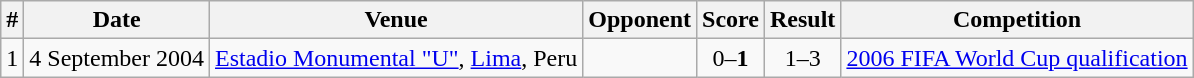<table class="wikitable" style="text-align: left;">
<tr>
<th>#</th>
<th>Date</th>
<th>Venue</th>
<th>Opponent</th>
<th>Score</th>
<th>Result</th>
<th>Competition</th>
</tr>
<tr>
<td>1</td>
<td>4 September 2004</td>
<td><a href='#'>Estadio Monumental "U"</a>, <a href='#'>Lima</a>, Peru</td>
<td></td>
<td style="text-align:center;">0–<strong>1</strong></td>
<td style="text-align:center;">1–3</td>
<td><a href='#'>2006 FIFA World Cup qualification</a></td>
</tr>
</table>
